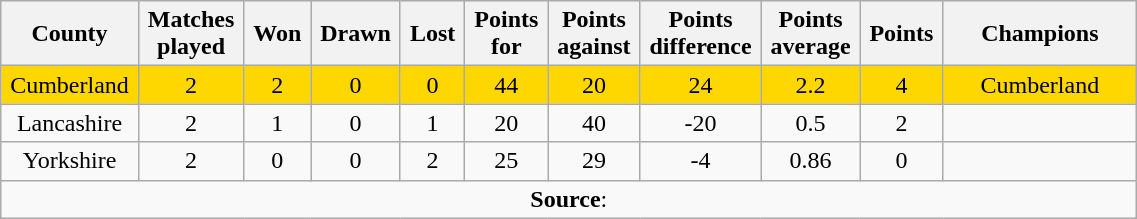<table class="wikitable plainrowheaders" style="text-align: center; width: 60%">
<tr>
<th scope="col" style="width: 5%;">County</th>
<th scope="col" style="width: 5%;">Matches played</th>
<th scope="col" style="width: 5%;">Won</th>
<th scope="col" style="width: 5%;">Drawn</th>
<th scope="col" style="width: 5%;">Lost</th>
<th scope="col" style="width: 5%;">Points for</th>
<th scope="col" style="width: 5%;">Points against</th>
<th scope="col" style="width: 5%;">Points difference</th>
<th scope="col" style="width: 5%;">Points average</th>
<th scope="col" style="width: 5%;">Points</th>
<th scope="col" style="width: 15%;">Champions</th>
</tr>
<tr style="background: gold;">
<td>Cumberland</td>
<td>2</td>
<td>2</td>
<td>0</td>
<td>0</td>
<td>44</td>
<td>20</td>
<td>24</td>
<td>2.2</td>
<td>4</td>
<td>Cumberland</td>
</tr>
<tr>
<td>Lancashire</td>
<td>2</td>
<td>1</td>
<td>0</td>
<td>1</td>
<td>20</td>
<td>40</td>
<td>-20</td>
<td>0.5</td>
<td>2</td>
<td></td>
</tr>
<tr>
<td>Yorkshire</td>
<td>2</td>
<td>0</td>
<td>0</td>
<td>2</td>
<td>25</td>
<td>29</td>
<td>-4</td>
<td>0.86</td>
<td>0</td>
<td></td>
</tr>
<tr>
<td colspan="11"><strong>Source</strong>:</td>
</tr>
</table>
